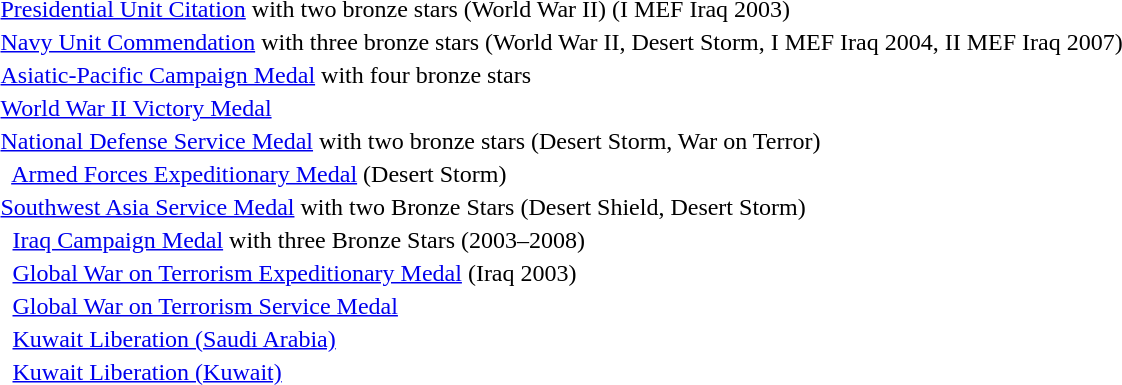<table>
<tr>
<td>  <a href='#'>Presidential Unit Citation</a> with two bronze stars  (World War II) (I MEF Iraq 2003)</td>
</tr>
<tr>
<td>  <a href='#'>Navy Unit Commendation</a> with three bronze stars (World War II, Desert Storm, I MEF Iraq 2004, II MEF Iraq 2007)</td>
</tr>
<tr>
<td>  <a href='#'>Asiatic-Pacific Campaign Medal</a> with four bronze stars</td>
</tr>
<tr>
<td>  <a href='#'>World War II Victory Medal</a></td>
</tr>
<tr>
<td>  <a href='#'>National Defense Service Medal</a> with two bronze stars (Desert Storm, War on Terror)</td>
</tr>
<tr>
<td>  <a href='#'>Armed Forces Expeditionary Medal</a> (Desert Storm)</td>
</tr>
<tr>
<td>  <a href='#'>Southwest Asia Service Medal</a> with two Bronze Stars (Desert Shield, Desert Storm)</td>
</tr>
<tr>
<td>  <a href='#'>Iraq Campaign Medal</a> with three Bronze Stars (2003–2008)</td>
</tr>
<tr>
<td>  <a href='#'>Global War on Terrorism Expeditionary Medal</a> (Iraq 2003)</td>
</tr>
<tr>
<td>  <a href='#'>Global War on Terrorism Service Medal</a></td>
</tr>
<tr>
<td>  <a href='#'>Kuwait Liberation (Saudi Arabia)</a></td>
</tr>
<tr>
<td>  <a href='#'>Kuwait Liberation (Kuwait)</a></td>
</tr>
</table>
